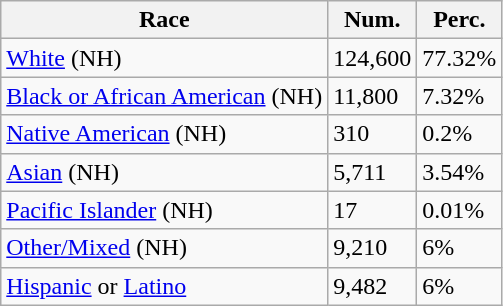<table class="wikitable">
<tr>
<th>Race</th>
<th>Num.</th>
<th>Perc.</th>
</tr>
<tr>
<td><a href='#'>White</a> (NH)</td>
<td>124,600</td>
<td>77.32%</td>
</tr>
<tr>
<td><a href='#'>Black or African American</a> (NH)</td>
<td>11,800</td>
<td>7.32%</td>
</tr>
<tr>
<td><a href='#'>Native American</a> (NH)</td>
<td>310</td>
<td>0.2%</td>
</tr>
<tr>
<td><a href='#'>Asian</a> (NH)</td>
<td>5,711</td>
<td>3.54%</td>
</tr>
<tr>
<td><a href='#'>Pacific Islander</a> (NH)</td>
<td>17</td>
<td>0.01%</td>
</tr>
<tr>
<td><a href='#'>Other/Mixed</a> (NH)</td>
<td>9,210</td>
<td>6%</td>
</tr>
<tr>
<td><a href='#'>Hispanic</a> or <a href='#'>Latino</a></td>
<td>9,482</td>
<td>6%</td>
</tr>
</table>
